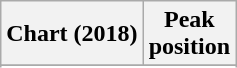<table class="wikitable sortable plainrowheaders" style="text-align:center">
<tr>
<th scope="col">Chart (2018)</th>
<th scope="col">Peak<br> position</th>
</tr>
<tr>
</tr>
<tr>
</tr>
<tr>
</tr>
<tr>
</tr>
</table>
